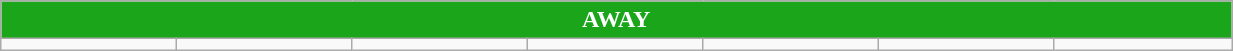<table class="wikitable collapsible collapsed" style="width:65%">
<tr>
<th colspan=15 ! style="color:white; background:#1AA51A">AWAY</th>
</tr>
<tr>
<td></td>
<td></td>
<td></td>
<td></td>
<td></td>
<td></td>
<td></td>
</tr>
</table>
